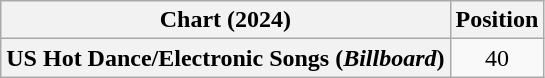<table class="wikitable plainrowheaders" style="text-align:center">
<tr>
<th scope="col">Chart (2024)</th>
<th scope="col">Position</th>
</tr>
<tr>
<th scope="row">US Hot Dance/Electronic Songs (<em>Billboard</em>)</th>
<td>40</td>
</tr>
</table>
